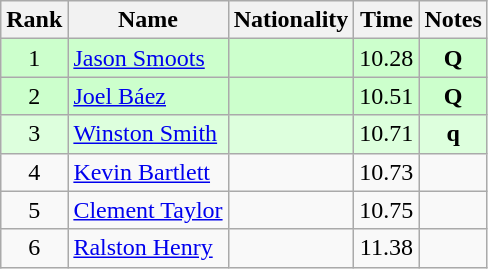<table class="wikitable sortable" style="text-align:center">
<tr>
<th>Rank</th>
<th>Name</th>
<th>Nationality</th>
<th>Time</th>
<th>Notes</th>
</tr>
<tr bgcolor=ccffcc>
<td align=center>1</td>
<td align=left><a href='#'>Jason Smoots</a></td>
<td align=left></td>
<td>10.28</td>
<td><strong>Q</strong></td>
</tr>
<tr bgcolor=ccffcc>
<td align=center>2</td>
<td align=left><a href='#'>Joel Báez</a></td>
<td align=left></td>
<td>10.51</td>
<td><strong>Q</strong></td>
</tr>
<tr bgcolor=ddffdd>
<td align=center>3</td>
<td align=left><a href='#'>Winston Smith</a></td>
<td align=left></td>
<td>10.71</td>
<td><strong>q</strong></td>
</tr>
<tr>
<td align=center>4</td>
<td align=left><a href='#'>Kevin Bartlett</a></td>
<td align=left></td>
<td>10.73</td>
<td></td>
</tr>
<tr>
<td align=center>5</td>
<td align=left><a href='#'>Clement Taylor</a></td>
<td align=left></td>
<td>10.75</td>
<td></td>
</tr>
<tr>
<td align=center>6</td>
<td align=left><a href='#'>Ralston Henry</a></td>
<td align=left></td>
<td>11.38</td>
<td></td>
</tr>
</table>
